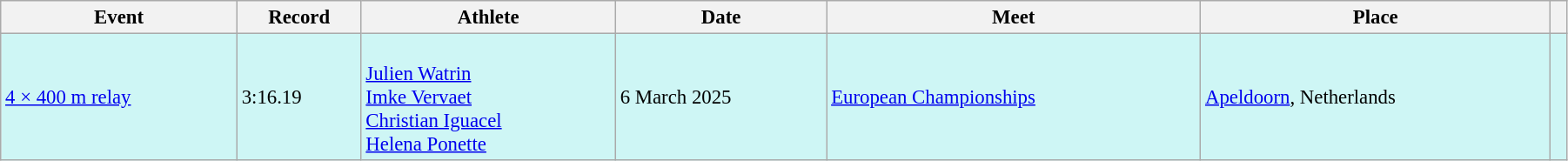<table class="wikitable" style="font-size:95%; width: 95%;">
<tr>
<th>Event</th>
<th>Record</th>
<th>Athlete</th>
<th>Date</th>
<th>Meet</th>
<th>Place</th>
<th></th>
</tr>
<tr bgcolor="#CEF6F5">
<td><a href='#'>4 × 400 m relay</a></td>
<td>3:16.19</td>
<td><br><a href='#'>Julien Watrin</a><br><a href='#'>Imke Vervaet</a><br><a href='#'>Christian Iguacel</a><br><a href='#'>Helena Ponette</a></td>
<td>6 March 2025</td>
<td><a href='#'>European Championships</a></td>
<td><a href='#'>Apeldoorn</a>, Netherlands</td>
<td></td>
</tr>
</table>
